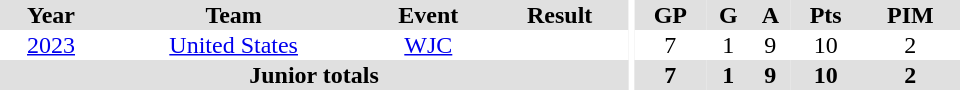<table border="0" cellpadding="1" cellspacing="0" ID="Table3" style="text-align:center; width:40em;">
<tr bgcolor="#e0e0e0">
<th>Year</th>
<th>Team</th>
<th>Event</th>
<th>Result</th>
<th rowspan="98" bgcolor="#ffffff"></th>
<th>GP</th>
<th>G</th>
<th>A</th>
<th>Pts</th>
<th>PIM</th>
</tr>
<tr>
<td><a href='#'>2023</a></td>
<td><a href='#'>United States</a></td>
<td><a href='#'>WJC</a></td>
<td></td>
<td>7</td>
<td>1</td>
<td>9</td>
<td>10</td>
<td>2</td>
</tr>
<tr bgcolor="#e0e0e0">
<th colspan="4">Junior totals</th>
<th>7</th>
<th>1</th>
<th>9</th>
<th>10</th>
<th>2</th>
</tr>
</table>
